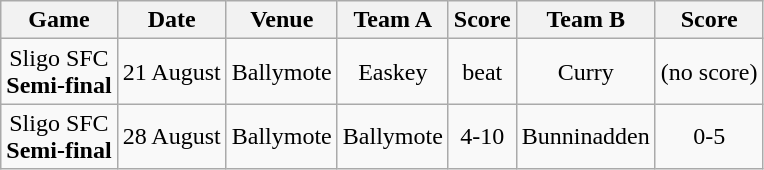<table class="wikitable">
<tr>
<th>Game</th>
<th>Date</th>
<th>Venue</th>
<th>Team A</th>
<th>Score</th>
<th>Team B</th>
<th>Score</th>
</tr>
<tr align="center">
<td>Sligo SFC<br><strong>Semi-final</strong></td>
<td>21 August</td>
<td>Ballymote</td>
<td>Easkey</td>
<td>beat</td>
<td>Curry</td>
<td>(no score)</td>
</tr>
<tr align="center">
<td>Sligo SFC<br><strong>Semi-final</strong></td>
<td>28 August</td>
<td>Ballymote</td>
<td>Ballymote</td>
<td>4-10</td>
<td>Bunninadden</td>
<td>0-5</td>
</tr>
</table>
